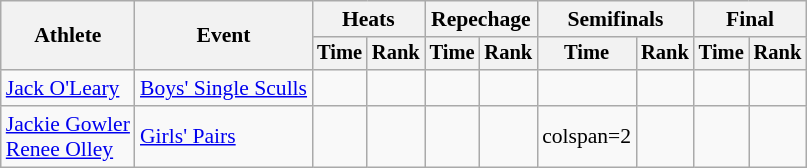<table class="wikitable" style="font-size:90%">
<tr>
<th rowspan="2">Athlete</th>
<th rowspan="2">Event</th>
<th colspan="2">Heats</th>
<th colspan="2">Repechage</th>
<th colspan="2">Semifinals</th>
<th colspan="2">Final</th>
</tr>
<tr style="font-size:95%">
<th>Time</th>
<th>Rank</th>
<th>Time</th>
<th>Rank</th>
<th>Time</th>
<th>Rank</th>
<th>Time</th>
<th>Rank</th>
</tr>
<tr align=center>
<td align=left><a href='#'>Jack O'Leary</a></td>
<td align=left><a href='#'>Boys' Single Sculls</a></td>
<td></td>
<td></td>
<td></td>
<td></td>
<td></td>
<td></td>
<td></td>
<td></td>
</tr>
<tr align=center>
<td align=left><a href='#'>Jackie Gowler</a><br><a href='#'>Renee Olley</a></td>
<td align=left><a href='#'>Girls' Pairs</a></td>
<td></td>
<td></td>
<td></td>
<td></td>
<td>colspan=2 </td>
<td></td>
<td></td>
</tr>
</table>
